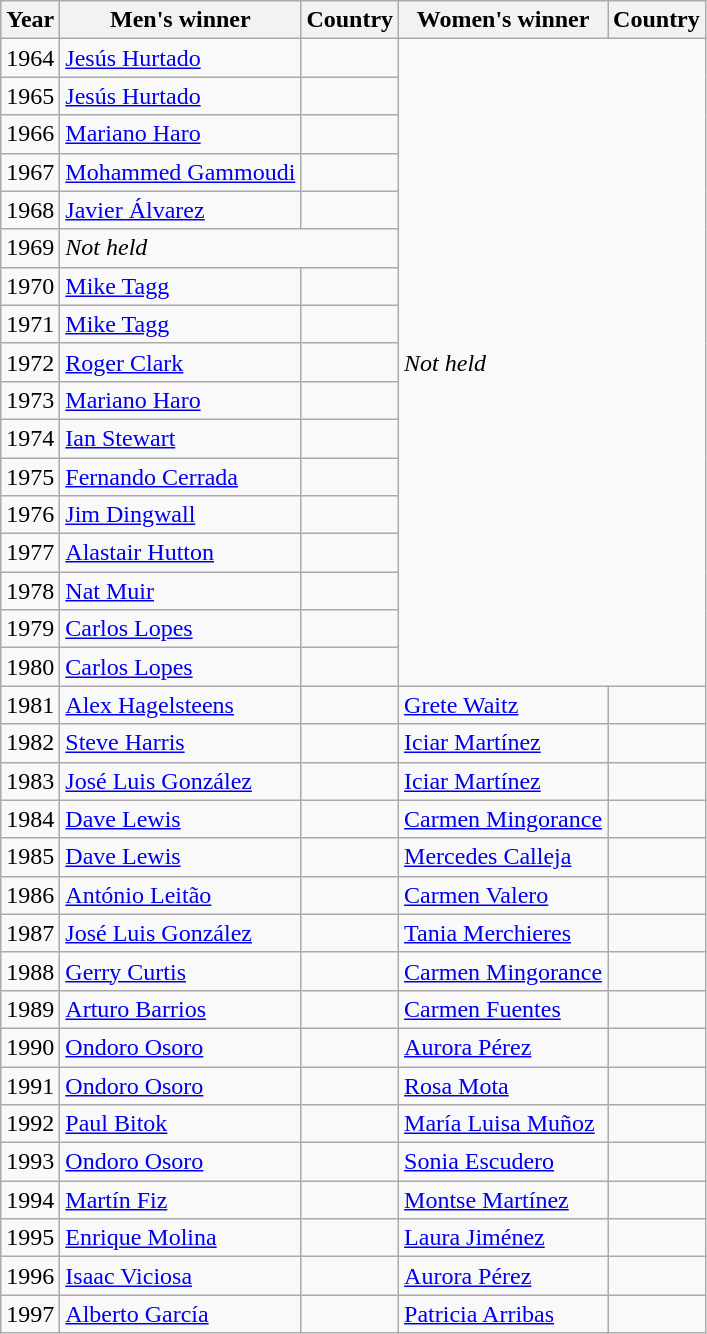<table class="wikitable sortable">
<tr>
<th>Year</th>
<th>Men's winner</th>
<th>Country</th>
<th>Women's winner</th>
<th>Country</th>
</tr>
<tr>
<td>1964</td>
<td><a href='#'>Jesús Hurtado</a></td>
<td></td>
<td colspan=2 rowspan=17><em>Not held</em></td>
</tr>
<tr>
<td>1965</td>
<td><a href='#'>Jesús Hurtado</a></td>
<td></td>
</tr>
<tr>
<td>1966</td>
<td><a href='#'>Mariano Haro</a></td>
<td></td>
</tr>
<tr>
<td>1967</td>
<td><a href='#'>Mohammed Gammoudi</a></td>
<td></td>
</tr>
<tr>
<td>1968</td>
<td><a href='#'>Javier Álvarez</a></td>
<td></td>
</tr>
<tr>
<td>1969</td>
<td colspan=2><em>Not held</em></td>
</tr>
<tr>
<td>1970</td>
<td><a href='#'>Mike Tagg</a></td>
<td></td>
</tr>
<tr>
<td>1971</td>
<td><a href='#'>Mike Tagg</a></td>
<td></td>
</tr>
<tr>
<td>1972</td>
<td><a href='#'>Roger Clark</a></td>
<td></td>
</tr>
<tr>
<td>1973</td>
<td><a href='#'>Mariano Haro</a></td>
<td></td>
</tr>
<tr>
<td>1974</td>
<td><a href='#'>Ian Stewart</a></td>
<td></td>
</tr>
<tr>
<td>1975</td>
<td><a href='#'>Fernando Cerrada</a></td>
<td></td>
</tr>
<tr>
<td>1976</td>
<td><a href='#'>Jim Dingwall</a></td>
<td></td>
</tr>
<tr>
<td>1977</td>
<td><a href='#'>Alastair Hutton</a></td>
<td></td>
</tr>
<tr>
<td>1978</td>
<td><a href='#'>Nat Muir</a></td>
<td></td>
</tr>
<tr>
<td>1979</td>
<td><a href='#'>Carlos Lopes</a></td>
<td></td>
</tr>
<tr>
<td>1980</td>
<td><a href='#'>Carlos Lopes</a></td>
<td></td>
</tr>
<tr>
<td>1981</td>
<td><a href='#'>Alex Hagelsteens</a></td>
<td></td>
<td><a href='#'>Grete Waitz</a></td>
<td></td>
</tr>
<tr>
<td>1982</td>
<td><a href='#'>Steve Harris</a></td>
<td></td>
<td><a href='#'>Iciar Martínez</a></td>
<td></td>
</tr>
<tr>
<td>1983</td>
<td><a href='#'>José Luis González</a></td>
<td></td>
<td><a href='#'>Iciar Martínez</a></td>
<td></td>
</tr>
<tr>
<td>1984</td>
<td><a href='#'>Dave Lewis</a></td>
<td></td>
<td><a href='#'>Carmen Mingorance</a></td>
<td></td>
</tr>
<tr>
<td>1985</td>
<td><a href='#'>Dave Lewis</a></td>
<td></td>
<td><a href='#'>Mercedes Calleja</a></td>
<td></td>
</tr>
<tr>
<td>1986</td>
<td><a href='#'>António Leitão</a></td>
<td></td>
<td><a href='#'>Carmen Valero</a></td>
<td></td>
</tr>
<tr>
<td>1987</td>
<td><a href='#'>José Luis González</a></td>
<td></td>
<td><a href='#'>Tania Merchieres</a></td>
<td></td>
</tr>
<tr>
<td>1988</td>
<td><a href='#'>Gerry Curtis</a></td>
<td></td>
<td><a href='#'>Carmen Mingorance</a></td>
<td></td>
</tr>
<tr>
<td>1989</td>
<td><a href='#'>Arturo Barrios</a></td>
<td></td>
<td><a href='#'>Carmen Fuentes</a></td>
<td></td>
</tr>
<tr>
<td>1990</td>
<td><a href='#'>Ondoro Osoro</a></td>
<td></td>
<td><a href='#'>Aurora Pérez</a></td>
<td></td>
</tr>
<tr>
<td>1991</td>
<td><a href='#'>Ondoro Osoro</a></td>
<td></td>
<td><a href='#'>Rosa Mota</a></td>
<td></td>
</tr>
<tr>
<td>1992</td>
<td><a href='#'>Paul Bitok</a></td>
<td></td>
<td><a href='#'>María Luisa Muñoz</a></td>
<td></td>
</tr>
<tr>
<td>1993</td>
<td><a href='#'>Ondoro Osoro</a></td>
<td></td>
<td><a href='#'>Sonia Escudero</a></td>
<td></td>
</tr>
<tr>
<td>1994</td>
<td><a href='#'>Martín Fiz</a></td>
<td></td>
<td><a href='#'>Montse Martínez</a></td>
<td></td>
</tr>
<tr>
<td>1995</td>
<td><a href='#'>Enrique Molina</a></td>
<td></td>
<td><a href='#'>Laura Jiménez</a></td>
<td></td>
</tr>
<tr>
<td>1996</td>
<td><a href='#'>Isaac Viciosa</a></td>
<td></td>
<td><a href='#'>Aurora Pérez</a></td>
<td></td>
</tr>
<tr>
<td>1997</td>
<td><a href='#'>Alberto García</a></td>
<td></td>
<td><a href='#'>Patricia Arribas</a></td>
<td></td>
</tr>
</table>
